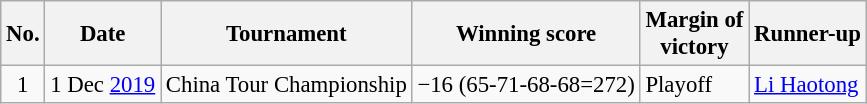<table class="wikitable" style="font-size:95%;">
<tr>
<th>No.</th>
<th>Date</th>
<th>Tournament</th>
<th>Winning score</th>
<th>Margin of<br>victory</th>
<th>Runner-up</th>
</tr>
<tr>
<td align=center>1</td>
<td align=right>1 Dec <a href='#'>2019</a></td>
<td>China Tour Championship</td>
<td>−16 (65-71-68-68=272)</td>
<td>Playoff</td>
<td> <a href='#'>Li Haotong</a></td>
</tr>
</table>
